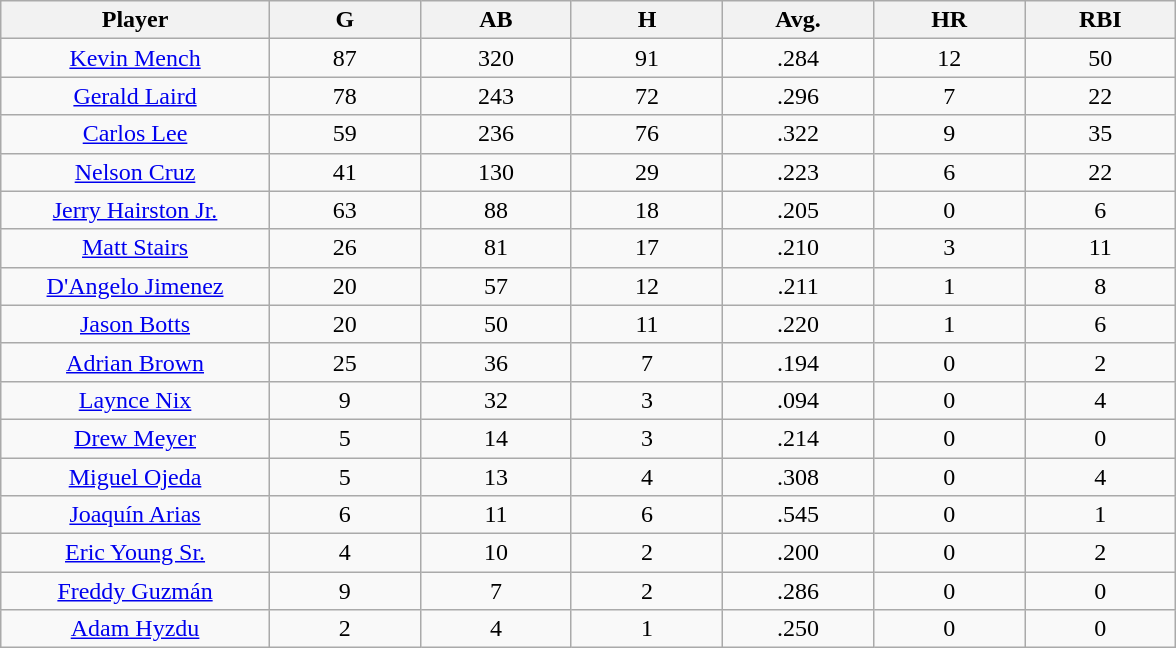<table class="wikitable sortable">
<tr>
<th bgcolor="#DDDDFF" width="16%">Player</th>
<th bgcolor="#DDDDFF" width="9%">G</th>
<th bgcolor="#DDDDFF" width="9%">AB</th>
<th bgcolor="#DDDDFF" width="9%">H</th>
<th bgcolor="#DDDDFF" width="9%">Avg.</th>
<th bgcolor="#DDDDFF" width="9%">HR</th>
<th bgcolor="#DDDDFF" width="9%">RBI</th>
</tr>
<tr align=center>
<td><a href='#'>Kevin Mench</a></td>
<td>87</td>
<td>320</td>
<td>91</td>
<td>.284</td>
<td>12</td>
<td>50</td>
</tr>
<tr align=center>
<td><a href='#'>Gerald Laird</a></td>
<td>78</td>
<td>243</td>
<td>72</td>
<td>.296</td>
<td>7</td>
<td>22</td>
</tr>
<tr align=center>
<td><a href='#'>Carlos Lee</a></td>
<td>59</td>
<td>236</td>
<td>76</td>
<td>.322</td>
<td>9</td>
<td>35</td>
</tr>
<tr align=center>
<td><a href='#'>Nelson Cruz</a></td>
<td>41</td>
<td>130</td>
<td>29</td>
<td>.223</td>
<td>6</td>
<td>22</td>
</tr>
<tr align=center>
<td><a href='#'>Jerry Hairston Jr.</a></td>
<td>63</td>
<td>88</td>
<td>18</td>
<td>.205</td>
<td>0</td>
<td>6</td>
</tr>
<tr align=center>
<td><a href='#'>Matt Stairs</a></td>
<td>26</td>
<td>81</td>
<td>17</td>
<td>.210</td>
<td>3</td>
<td>11</td>
</tr>
<tr align=center>
<td><a href='#'>D'Angelo Jimenez</a></td>
<td>20</td>
<td>57</td>
<td>12</td>
<td>.211</td>
<td>1</td>
<td>8</td>
</tr>
<tr align=center>
<td><a href='#'>Jason Botts</a></td>
<td>20</td>
<td>50</td>
<td>11</td>
<td>.220</td>
<td>1</td>
<td>6</td>
</tr>
<tr align=center>
<td><a href='#'>Adrian Brown</a></td>
<td>25</td>
<td>36</td>
<td>7</td>
<td>.194</td>
<td>0</td>
<td>2</td>
</tr>
<tr align=center>
<td><a href='#'>Laynce Nix</a></td>
<td>9</td>
<td>32</td>
<td>3</td>
<td>.094</td>
<td>0</td>
<td>4</td>
</tr>
<tr align=center>
<td><a href='#'>Drew Meyer</a></td>
<td>5</td>
<td>14</td>
<td>3</td>
<td>.214</td>
<td>0</td>
<td>0</td>
</tr>
<tr align=center>
<td><a href='#'>Miguel Ojeda</a></td>
<td>5</td>
<td>13</td>
<td>4</td>
<td>.308</td>
<td>0</td>
<td>4</td>
</tr>
<tr align=center>
<td><a href='#'>Joaquín Arias</a></td>
<td>6</td>
<td>11</td>
<td>6</td>
<td>.545</td>
<td>0</td>
<td>1</td>
</tr>
<tr align=center>
<td><a href='#'>Eric Young Sr.</a></td>
<td>4</td>
<td>10</td>
<td>2</td>
<td>.200</td>
<td>0</td>
<td>2</td>
</tr>
<tr align=center>
<td><a href='#'>Freddy Guzmán</a></td>
<td>9</td>
<td>7</td>
<td>2</td>
<td>.286</td>
<td>0</td>
<td>0</td>
</tr>
<tr align=center>
<td><a href='#'>Adam Hyzdu</a></td>
<td>2</td>
<td>4</td>
<td>1</td>
<td>.250</td>
<td>0</td>
<td>0</td>
</tr>
</table>
